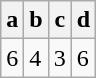<table class="wikitable">
<tr>
<th>a</th>
<th>b</th>
<th>c</th>
<th>d</th>
</tr>
<tr>
<td>6</td>
<td>4</td>
<td>3</td>
<td>6</td>
</tr>
</table>
